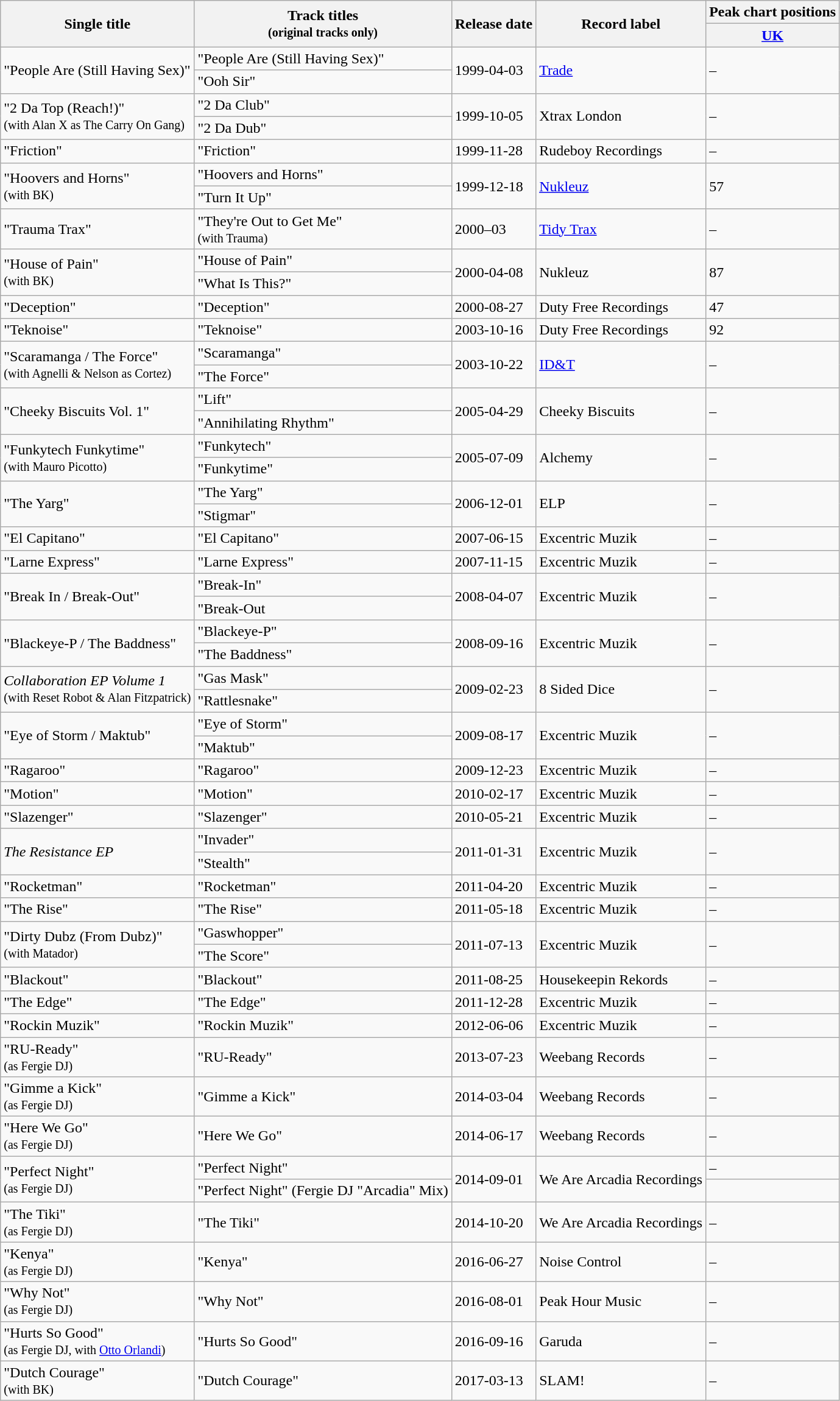<table class="wikitable sortable">
<tr>
<th rowspan="2">Single title</th>
<th rowspan="2">Track titles<br><small>(original tracks only)</small></th>
<th rowspan="2">Release date</th>
<th rowspan="2">Record label</th>
<th>Peak chart positions</th>
</tr>
<tr>
<th><a href='#'>UK</a></th>
</tr>
<tr>
<td rowspan="2">"People Are (Still Having Sex)"</td>
<td>"People Are (Still Having Sex)"</td>
<td rowspan="2">1999-04-03</td>
<td rowspan="2"><a href='#'>Trade</a></td>
<td rowspan="2">–</td>
</tr>
<tr>
<td>"Ooh Sir"</td>
</tr>
<tr>
<td rowspan="2">"2 Da Top (Reach!)"<br><small>(with Alan X as The Carry On Gang)</small></td>
<td>"2 Da Club"</td>
<td rowspan="2">1999-10-05</td>
<td rowspan="2">Xtrax London</td>
<td rowspan="2">–</td>
</tr>
<tr>
<td>"2 Da Dub"</td>
</tr>
<tr>
<td>"Friction"</td>
<td>"Friction"</td>
<td>1999-11-28</td>
<td>Rudeboy Recordings</td>
<td>–</td>
</tr>
<tr>
<td rowspan="2">"Hoovers and Horns"<br><small>(with BK)</small></td>
<td>"Hoovers and Horns"</td>
<td rowspan="2">1999-12-18</td>
<td rowspan="2"><a href='#'>Nukleuz</a></td>
<td rowspan="2">57</td>
</tr>
<tr>
<td>"Turn It Up"</td>
</tr>
<tr>
<td>"Trauma Trax"</td>
<td>"They're Out to Get Me"<br><small>(with Trauma)</small></td>
<td>2000–03</td>
<td><a href='#'>Tidy Trax</a></td>
<td>–</td>
</tr>
<tr>
<td rowspan="2">"House of Pain"<br><small>(with BK)</small></td>
<td>"House of Pain"</td>
<td rowspan="2">2000-04-08</td>
<td rowspan="2">Nukleuz</td>
<td rowspan="2">87</td>
</tr>
<tr>
<td>"What Is This?"</td>
</tr>
<tr>
<td>"Deception"</td>
<td>"Deception"</td>
<td>2000-08-27</td>
<td>Duty Free Recordings</td>
<td>47</td>
</tr>
<tr>
<td>"Teknoise"</td>
<td>"Teknoise"</td>
<td>2003-10-16</td>
<td>Duty Free Recordings</td>
<td>92</td>
</tr>
<tr>
<td rowspan="2">"Scaramanga / The Force"<br><small>(with Agnelli & Nelson as Cortez)</small></td>
<td>"Scaramanga"</td>
<td rowspan="2">2003-10-22</td>
<td rowspan="2"><a href='#'>ID&T</a></td>
<td rowspan="2">–</td>
</tr>
<tr>
<td>"The Force"</td>
</tr>
<tr>
<td rowspan="2">"Cheeky Biscuits Vol. 1"</td>
<td>"Lift"</td>
<td rowspan="2">2005-04-29</td>
<td rowspan="2">Cheeky Biscuits</td>
<td rowspan="2">–</td>
</tr>
<tr>
<td>"Annihilating Rhythm"</td>
</tr>
<tr>
<td rowspan="2">"Funkytech Funkytime"<br><small>(with Mauro Picotto)</small></td>
<td>"Funkytech"</td>
<td rowspan="2">2005-07-09</td>
<td rowspan="2">Alchemy</td>
<td rowspan="2">–</td>
</tr>
<tr>
<td>"Funkytime"</td>
</tr>
<tr>
<td rowspan="2">"The Yarg"</td>
<td>"The Yarg"</td>
<td rowspan="2">2006-12-01</td>
<td rowspan="2">ELP</td>
<td rowspan="2">–</td>
</tr>
<tr>
<td>"Stigmar"</td>
</tr>
<tr>
<td>"El Capitano"</td>
<td>"El Capitano"</td>
<td>2007-06-15</td>
<td>Excentric Muzik</td>
<td>–</td>
</tr>
<tr>
<td>"Larne Express"</td>
<td>"Larne Express"</td>
<td>2007-11-15</td>
<td>Excentric Muzik</td>
<td>–</td>
</tr>
<tr>
<td rowspan="2">"Break In / Break-Out"</td>
<td>"Break-In"</td>
<td rowspan="2">2008-04-07</td>
<td rowspan="2">Excentric Muzik</td>
<td rowspan="2">–</td>
</tr>
<tr>
<td>"Break-Out</td>
</tr>
<tr>
<td rowspan="2">"Blackeye-P / The Baddness"</td>
<td>"Blackeye-P"</td>
<td rowspan="2">2008-09-16</td>
<td rowspan="2">Excentric Muzik</td>
<td rowspan="2">–</td>
</tr>
<tr>
<td>"The Baddness"</td>
</tr>
<tr>
<td rowspan="2"><em>Collaboration EP Volume 1</em><br><small>(with Reset Robot & Alan Fitzpatrick)</small></td>
<td>"Gas Mask"</td>
<td rowspan="2">2009-02-23</td>
<td rowspan="2">8 Sided Dice</td>
<td rowspan="2">–</td>
</tr>
<tr>
<td>"Rattlesnake"</td>
</tr>
<tr>
<td rowspan="2">"Eye of Storm / Maktub"</td>
<td>"Eye of Storm"</td>
<td rowspan="2">2009-08-17</td>
<td rowspan="2">Excentric Muzik</td>
<td rowspan="2">–</td>
</tr>
<tr>
<td>"Maktub"</td>
</tr>
<tr>
<td>"Ragaroo"</td>
<td>"Ragaroo"</td>
<td>2009-12-23</td>
<td>Excentric Muzik</td>
<td>–</td>
</tr>
<tr>
<td>"Motion"</td>
<td>"Motion"</td>
<td>2010-02-17</td>
<td>Excentric Muzik</td>
<td>–</td>
</tr>
<tr>
<td>"Slazenger"</td>
<td>"Slazenger"</td>
<td>2010-05-21</td>
<td>Excentric Muzik</td>
<td>–</td>
</tr>
<tr>
<td rowspan="2"><em>The Resistance EP</em></td>
<td>"Invader"</td>
<td rowspan="2">2011-01-31</td>
<td rowspan="2">Excentric Muzik</td>
<td rowspan="2">–</td>
</tr>
<tr>
<td>"Stealth"</td>
</tr>
<tr>
<td>"Rocketman"</td>
<td>"Rocketman"</td>
<td>2011-04-20</td>
<td>Excentric Muzik</td>
<td>–</td>
</tr>
<tr>
<td>"The Rise"</td>
<td>"The Rise"</td>
<td>2011-05-18</td>
<td>Excentric Muzik</td>
<td>–</td>
</tr>
<tr>
<td rowspan="2">"Dirty Dubz (From Dubz)"<br><small>(with Matador)</small></td>
<td>"Gaswhopper"</td>
<td rowspan="2">2011-07-13</td>
<td rowspan="2">Excentric Muzik</td>
<td rowspan="2">–</td>
</tr>
<tr>
<td>"The Score"</td>
</tr>
<tr>
<td>"Blackout"</td>
<td>"Blackout"</td>
<td>2011-08-25</td>
<td>Housekeepin Rekords</td>
<td>–</td>
</tr>
<tr>
<td>"The Edge"</td>
<td>"The Edge"</td>
<td>2011-12-28</td>
<td>Excentric Muzik</td>
<td>–</td>
</tr>
<tr>
<td>"Rockin Muzik"</td>
<td>"Rockin Muzik"</td>
<td>2012-06-06</td>
<td>Excentric Muzik</td>
<td>–</td>
</tr>
<tr>
<td>"RU-Ready"<br><small>(as Fergie DJ)</small></td>
<td>"RU-Ready"</td>
<td>2013-07-23</td>
<td>Weebang Records</td>
<td>–</td>
</tr>
<tr>
<td>"Gimme a Kick"<br><small>(as Fergie DJ)</small></td>
<td>"Gimme a Kick"</td>
<td>2014-03-04</td>
<td>Weebang Records</td>
<td>–</td>
</tr>
<tr>
<td>"Here We Go"<br><small>(as Fergie DJ)</small></td>
<td>"Here We Go"</td>
<td>2014-06-17</td>
<td>Weebang Records</td>
<td>–</td>
</tr>
<tr>
<td rowspan="2">"Perfect Night"<br><small>(as Fergie DJ)</small></td>
<td>"Perfect Night"</td>
<td rowspan="2">2014-09-01</td>
<td rowspan="2">We Are Arcadia Recordings</td>
<td>–</td>
</tr>
<tr>
<td>"Perfect Night" (Fergie DJ "Arcadia" Mix)</td>
<td></td>
</tr>
<tr>
<td>"The Tiki"<br><small>(as Fergie DJ)</small></td>
<td>"The Tiki"</td>
<td>2014-10-20</td>
<td>We Are Arcadia Recordings</td>
<td>–</td>
</tr>
<tr>
<td>"Kenya"<br><small>(as Fergie DJ)</small></td>
<td>"Kenya"</td>
<td>2016-06-27</td>
<td>Noise Control</td>
<td>–</td>
</tr>
<tr>
<td>"Why Not"<br><small>(</small><small>as Fergie DJ)</small></td>
<td>"Why Not"</td>
<td>2016-08-01</td>
<td>Peak Hour Music</td>
<td>–</td>
</tr>
<tr>
<td>"Hurts So Good"<br><small>(as Fergie DJ, with <a href='#'>Otto Orlandi</a>)</small></td>
<td>"Hurts So Good"</td>
<td>2016-09-16</td>
<td>Garuda</td>
<td>–</td>
</tr>
<tr>
<td>"Dutch Courage"<br><small>(with BK)</small></td>
<td>"Dutch Courage"</td>
<td>2017-03-13</td>
<td>SLAM!</td>
<td>–</td>
</tr>
</table>
